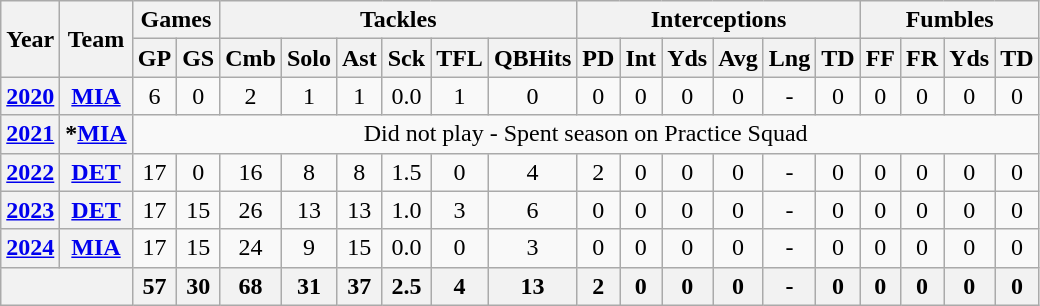<table class="wikitable" style="text-align:center;">
<tr>
<th rowspan="2">Year</th>
<th rowspan="2">Team</th>
<th colspan="2">Games</th>
<th colspan="6">Tackles</th>
<th colspan="6">Interceptions</th>
<th colspan="4">Fumbles</th>
</tr>
<tr>
<th>GP</th>
<th>GS</th>
<th>Cmb</th>
<th>Solo</th>
<th>Ast</th>
<th>Sck</th>
<th>TFL</th>
<th>QBHits</th>
<th>PD</th>
<th>Int</th>
<th>Yds</th>
<th>Avg</th>
<th>Lng</th>
<th>TD</th>
<th>FF</th>
<th>FR</th>
<th>Yds</th>
<th>TD</th>
</tr>
<tr>
<th><a href='#'>2020</a></th>
<th><a href='#'>MIA</a></th>
<td>6</td>
<td>0</td>
<td>2</td>
<td>1</td>
<td>1</td>
<td>0.0</td>
<td>1</td>
<td>0</td>
<td>0</td>
<td>0</td>
<td>0</td>
<td>0</td>
<td>-</td>
<td>0</td>
<td>0</td>
<td>0</td>
<td>0</td>
<td>0</td>
</tr>
<tr>
<th><a href='#'>2021</a></th>
<th>*<a href='#'>MIA</a></th>
<td colspan="18">Did not play - Spent season on Practice Squad</td>
</tr>
<tr>
<th><a href='#'>2022</a></th>
<th><a href='#'>DET</a></th>
<td>17</td>
<td>0</td>
<td>16</td>
<td>8</td>
<td>8</td>
<td>1.5</td>
<td>0</td>
<td>4</td>
<td>2</td>
<td>0</td>
<td>0</td>
<td>0</td>
<td>-</td>
<td>0</td>
<td>0</td>
<td>0</td>
<td>0</td>
<td>0</td>
</tr>
<tr>
<th><a href='#'>2023</a></th>
<th><a href='#'>DET</a></th>
<td>17</td>
<td>15</td>
<td>26</td>
<td>13</td>
<td>13</td>
<td>1.0</td>
<td>3</td>
<td>6</td>
<td>0</td>
<td>0</td>
<td>0</td>
<td>0</td>
<td>-</td>
<td>0</td>
<td>0</td>
<td>0</td>
<td>0</td>
<td>0</td>
</tr>
<tr>
<th><a href='#'>2024</a></th>
<th><a href='#'>MIA</a></th>
<td>17</td>
<td>15</td>
<td>24</td>
<td>9</td>
<td>15</td>
<td>0.0</td>
<td>0</td>
<td>3</td>
<td>0</td>
<td>0</td>
<td>0</td>
<td>0</td>
<td>-</td>
<td>0</td>
<td>0</td>
<td>0</td>
<td>0</td>
<td>0</td>
</tr>
<tr>
<th colspan="2"></th>
<th>57</th>
<th>30</th>
<th>68</th>
<th>31</th>
<th>37</th>
<th>2.5</th>
<th>4</th>
<th>13</th>
<th>2</th>
<th>0</th>
<th>0</th>
<th>0</th>
<th>-</th>
<th>0</th>
<th>0</th>
<th>0</th>
<th>0</th>
<th>0</th>
</tr>
</table>
